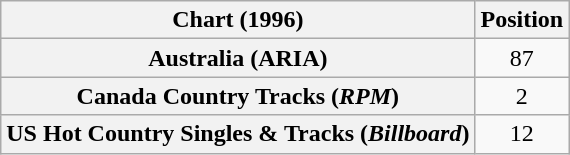<table class="wikitable sortable plainrowheaders" style="text-align:center">
<tr>
<th>Chart (1996)</th>
<th>Position</th>
</tr>
<tr>
<th scope="row">Australia (ARIA)</th>
<td>87</td>
</tr>
<tr>
<th scope="row">Canada Country Tracks (<em>RPM</em>)</th>
<td>2</td>
</tr>
<tr>
<th scope="row">US Hot Country Singles & Tracks (<em>Billboard</em>)</th>
<td>12</td>
</tr>
</table>
